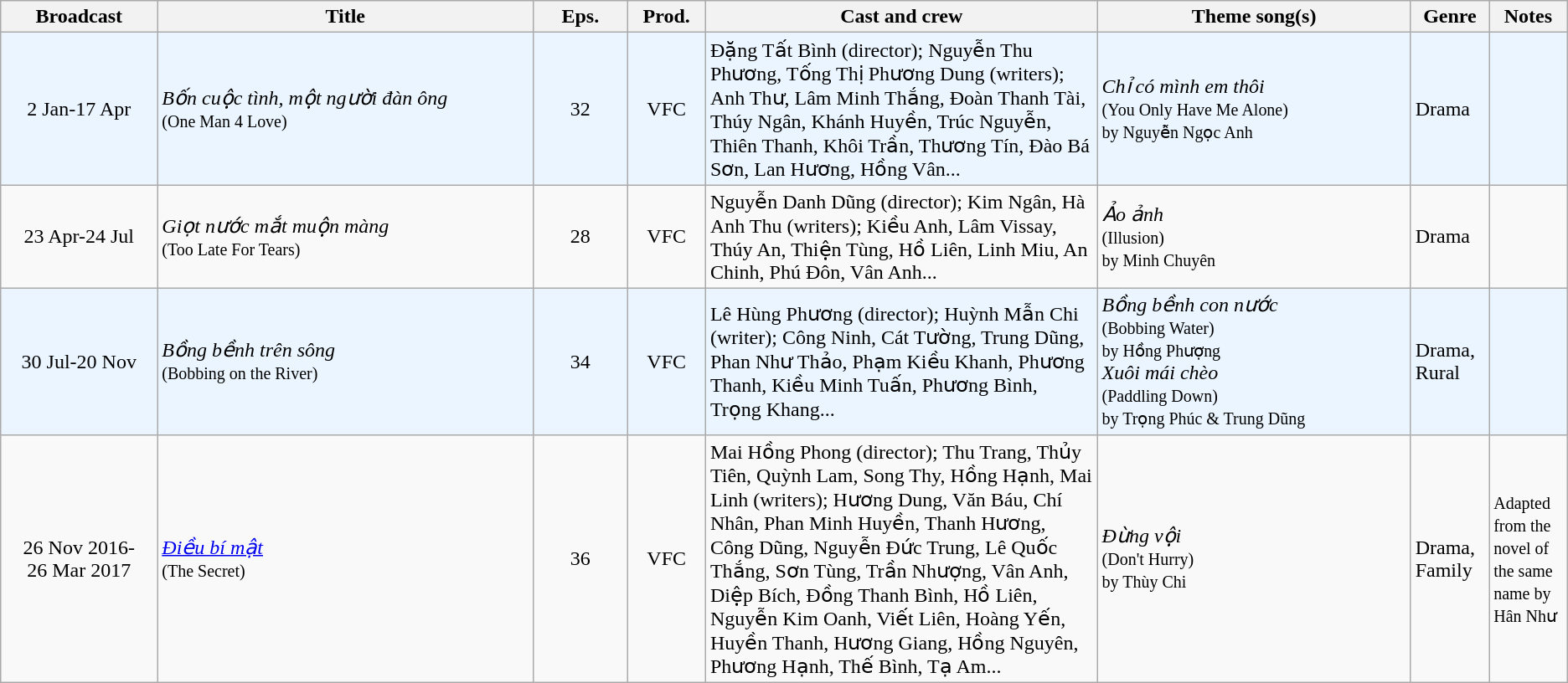<table class="wikitable sortable">
<tr>
<th style="width:10%;">Broadcast</th>
<th style="width:24%;">Title</th>
<th style="width:6%;">Eps.</th>
<th style="width:5%;">Prod.</th>
<th style="width:25%;">Cast and crew</th>
<th style="width:20%;">Theme song(s)</th>
<th style="width:5%;">Genre</th>
<th style="width:5%;">Notes</th>
</tr>
<tr ---- bgcolor="#ebf5ff">
<td style="text-align:center;">2 Jan-17 Apr<br></td>
<td><em>Bốn cuộc tình, một người đàn ông</em> <br><small>(One Man 4 Love)</small></td>
<td style="text-align:center;">32</td>
<td style="text-align:center;">VFC</td>
<td>Đặng Tất Bình (director); Nguyễn Thu Phương, Tống Thị Phương Dung (writers);  Anh Thư, Lâm Minh Thắng, Đoàn Thanh Tài, Thúy Ngân, Khánh Huyền, Trúc Nguyễn, Thiên Thanh, Khôi Trần, Thương Tín, Đào Bá Sơn, Lan Hương, Hồng Vân...</td>
<td><em>Chỉ có mình em thôi</em> <br><small>(You Only Have Me Alone)</small><br><small>by Nguyễn Ngọc Anh</small><br></td>
<td>Drama</td>
<td></td>
</tr>
<tr>
<td style="text-align:center;">23 Apr-24 Jul <br></td>
<td><em>Giọt nước mắt muộn màng</em> <br><small>(Too Late For Tears)</small></td>
<td style="text-align:center;">28</td>
<td style="text-align:center;">VFC</td>
<td>Nguyễn Danh Dũng (director); Kim Ngân, Hà Anh Thu (writers); Kiều Anh, Lâm Vissay, Thúy An, Thiện Tùng, Hồ Liên, Linh Miu, An Chinh, Phú Đôn, Vân Anh...</td>
<td><em>Ảo ảnh</em> <br><small>(Illusion)</small><br><small>by Minh Chuyên</small><br></td>
<td>Drama</td>
<td></td>
</tr>
<tr ---- bgcolor="#ebf5ff">
<td style="text-align:center;">30 Jul-20 Nov <br></td>
<td><em>Bồng bềnh trên sông</em> <br><small>(Bobbing on the River)</small></td>
<td style="text-align:center;">34</td>
<td style="text-align:center;">VFC</td>
<td>Lê Hùng Phương (director); Huỳnh Mẫn Chi (writer); Công Ninh, Cát Tường, Trung Dũng, Phan Như Thảo, Phạm Kiều Khanh, Phương Thanh, Kiều Minh Tuấn, Phương Bình, Trọng Khang...</td>
<td><em>Bồng bềnh con nước</em> <br><small>(Bobbing Water)</small><br><small>by Hồng Phượng</small><br><em>Xuôi mái chèo</em> <br><small>(Paddling Down)</small><br><small>by Trọng Phúc & Trung Dũng</small></td>
<td>Drama, Rural</td>
<td></td>
</tr>
<tr>
<td style="text-align:center;">26 Nov 2016-<br>26 Mar 2017 <br></td>
<td><em><a href='#'>Điều bí mật</a></em> <br><small>(The Secret)</small></td>
<td style="text-align:center;">36</td>
<td style="text-align:center;">VFC</td>
<td>Mai Hồng Phong (director); Thu Trang, Thủy Tiên, Quỳnh Lam, Song Thy, Hồng Hạnh, Mai Linh (writers); Hương Dung, Văn Báu, Chí Nhân, Phan Minh Huyền, Thanh Hương, Công Dũng, Nguyễn Đức Trung, Lê Quốc Thắng, Sơn Tùng, Trần Nhượng, Vân Anh, Diệp Bích, Đồng Thanh Bình, Hồ Liên, Nguyễn Kim Oanh, Viết Liên, Hoàng Yến, Huyền Thanh, Hương Giang, Hồng Nguyên, Phương Hạnh, Thế Bình, Tạ Am...</td>
<td><em>Đừng vội</em> <br><small>(Don't Hurry)</small><br><small>by Thùy Chi</small><br></td>
<td>Drama, Family</td>
<td><small>Adapted from the novel of the same name by Hân Như</small></td>
</tr>
</table>
